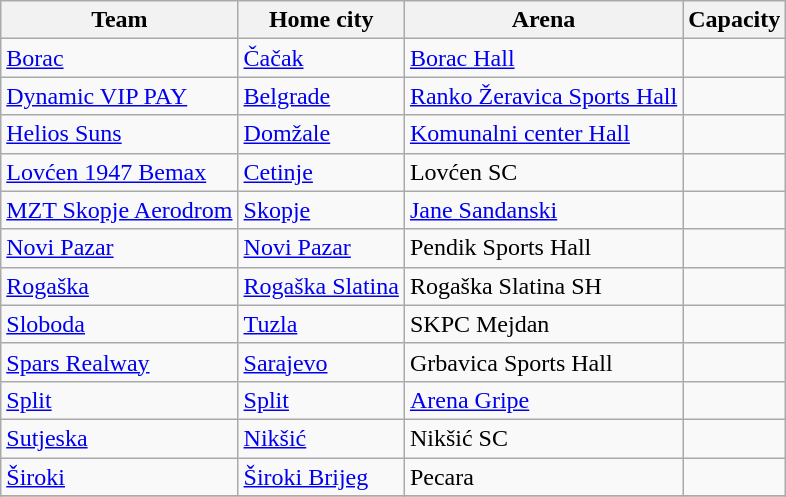<table class="wikitable sortable">
<tr>
<th>Team</th>
<th>Home city</th>
<th>Arena</th>
<th>Capacity</th>
</tr>
<tr>
<td><a href='#'>Borac</a></td>
<td><a href='#'>Čačak</a></td>
<td><a href='#'>Borac Hall</a></td>
<td style="text-align:center"></td>
</tr>
<tr>
<td><a href='#'>Dynamic VIP PAY</a></td>
<td><a href='#'>Belgrade</a></td>
<td><a href='#'>Ranko Žeravica Sports Hall</a></td>
<td style="text-align:center"></td>
</tr>
<tr>
<td><a href='#'>Helios Suns</a></td>
<td><a href='#'>Domžale</a></td>
<td><a href='#'>Komunalni center Hall</a></td>
<td style="text-align:center"></td>
</tr>
<tr>
<td><a href='#'>Lovćen 1947 Bemax</a></td>
<td><a href='#'>Cetinje</a></td>
<td>Lovćen SC</td>
<td style="text-align:center"></td>
</tr>
<tr>
<td><a href='#'>MZT Skopje Aerodrom</a></td>
<td><a href='#'>Skopje</a></td>
<td><a href='#'>Jane Sandanski</a></td>
<td style="text-align:center"></td>
</tr>
<tr>
<td><a href='#'>Novi Pazar</a></td>
<td><a href='#'>Novi Pazar</a></td>
<td>Pendik Sports Hall</td>
<td style="text-align:center"></td>
</tr>
<tr>
<td><a href='#'>Rogaška</a></td>
<td><a href='#'>Rogaška Slatina</a></td>
<td>Rogaška Slatina SH</td>
<td style="text-align:center"></td>
</tr>
<tr>
<td><a href='#'>Sloboda</a></td>
<td><a href='#'>Tuzla</a></td>
<td>SKPC Mejdan</td>
<td style="text-align:center"></td>
</tr>
<tr>
<td><a href='#'>Spars Realway</a></td>
<td><a href='#'>Sarajevo</a></td>
<td>Grbavica Sports Hall</td>
<td style="text-align:center"></td>
</tr>
<tr>
<td><a href='#'>Split</a></td>
<td><a href='#'>Split</a></td>
<td><a href='#'>Arena Gripe</a></td>
<td style="text-align:center"></td>
</tr>
<tr>
<td><a href='#'>Sutjeska</a></td>
<td><a href='#'>Nikšić</a></td>
<td>Nikšić SC</td>
<td style="text-align:center"></td>
</tr>
<tr>
<td><a href='#'>Široki</a></td>
<td><a href='#'>Široki Brijeg</a></td>
<td>Pecara</td>
<td style="text-align:center"></td>
</tr>
<tr>
</tr>
</table>
